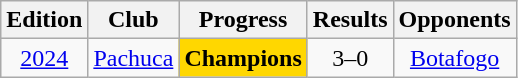<table class="wikitable" style="text-align: center;">
<tr>
<th>Edition</th>
<th>Club</th>
<th>Progress</th>
<th>Results</th>
<th>Opponents</th>
</tr>
<tr>
<td> <a href='#'>2024</a></td>
<td><a href='#'>Pachuca</a></td>
<td bgcolor="gold"><strong>Champions</strong></td>
<td>3–0</td>
<td> <a href='#'>Botafogo</a></td>
</tr>
</table>
